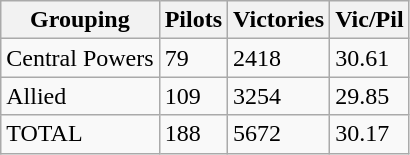<table class="wikitable">
<tr>
<th>Grouping</th>
<th>Pilots</th>
<th>Victories</th>
<th>Vic/Pil</th>
</tr>
<tr>
<td>Central Powers</td>
<td>79</td>
<td>2418</td>
<td>30.61</td>
</tr>
<tr>
<td>Allied</td>
<td>109</td>
<td>3254</td>
<td>29.85</td>
</tr>
<tr>
<td>TOTAL</td>
<td>188</td>
<td>5672</td>
<td>30.17</td>
</tr>
</table>
